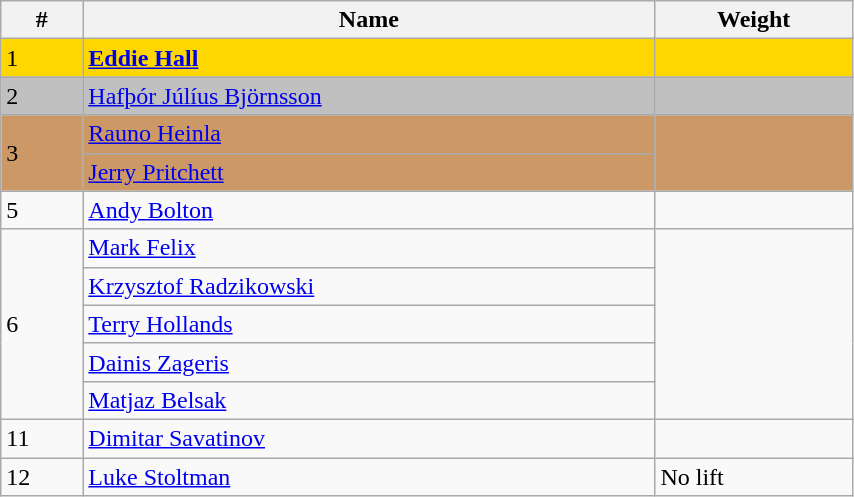<table class="wikitable" style="display: inline-table;width: 45%;">
<tr>
<th>#</th>
<th>Name</th>
<th>Weight</th>
</tr>
<tr style="background:gold;">
<td>1</td>
<td> <strong><a href='#'>Eddie Hall</a></strong></td>
<td></td>
</tr>
<tr style="background:silver;">
<td>2</td>
<td> <a href='#'>Hafþór Júlíus Björnsson</a></td>
<td></td>
</tr>
<tr style="background:#c96;">
<td rowspan="2">3</td>
<td> <a href='#'>Rauno Heinla</a></td>
<td rowspan="2"></td>
</tr>
<tr style="background:#c96;">
<td> <a href='#'>Jerry Pritchett</a></td>
</tr>
<tr>
<td>5</td>
<td> <a href='#'>Andy Bolton</a></td>
<td></td>
</tr>
<tr>
<td rowspan="5">6</td>
<td> <a href='#'>Mark Felix</a></td>
<td rowspan="5"></td>
</tr>
<tr>
<td> <a href='#'>Krzysztof Radzikowski</a></td>
</tr>
<tr>
<td> <a href='#'>Terry Hollands</a></td>
</tr>
<tr>
<td> <a href='#'>Dainis Zageris</a></td>
</tr>
<tr>
<td> <a href='#'>Matjaz Belsak</a></td>
</tr>
<tr>
<td>11</td>
<td> <a href='#'>Dimitar Savatinov</a></td>
<td></td>
</tr>
<tr>
<td>12</td>
<td> <a href='#'>Luke Stoltman</a></td>
<td>No lift</td>
</tr>
</table>
